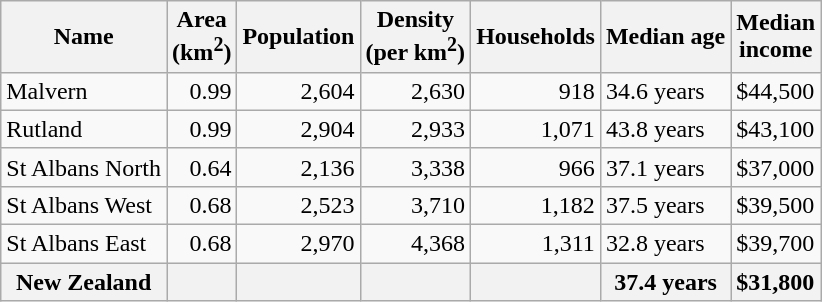<table class="wikitable">
<tr>
<th>Name</th>
<th>Area<br>(km<sup>2</sup>)</th>
<th>Population</th>
<th>Density<br>(per km<sup>2</sup>)</th>
<th>Households</th>
<th>Median age</th>
<th>Median<br>income</th>
</tr>
<tr>
<td>Malvern</td>
<td style="text-align:right;">0.99</td>
<td style="text-align:right;">2,604</td>
<td style="text-align:right;">2,630</td>
<td style="text-align:right;">918</td>
<td>34.6 years</td>
<td>$44,500</td>
</tr>
<tr>
<td>Rutland</td>
<td style="text-align:right;">0.99</td>
<td style="text-align:right;">2,904</td>
<td style="text-align:right;">2,933</td>
<td style="text-align:right;">1,071</td>
<td>43.8 years</td>
<td>$43,100</td>
</tr>
<tr>
<td>St Albans North</td>
<td style="text-align:right;">0.64</td>
<td style="text-align:right;">2,136</td>
<td style="text-align:right;">3,338</td>
<td style="text-align:right;">966</td>
<td>37.1 years</td>
<td>$37,000</td>
</tr>
<tr>
<td>St Albans West</td>
<td style="text-align:right;">0.68</td>
<td style="text-align:right;">2,523</td>
<td style="text-align:right;">3,710</td>
<td style="text-align:right;">1,182</td>
<td>37.5 years</td>
<td>$39,500</td>
</tr>
<tr>
<td>St Albans East</td>
<td style="text-align:right;">0.68</td>
<td style="text-align:right;">2,970</td>
<td style="text-align:right;">4,368</td>
<td style="text-align:right;">1,311</td>
<td>32.8 years</td>
<td>$39,700</td>
</tr>
<tr>
<th>New Zealand</th>
<th></th>
<th></th>
<th></th>
<th></th>
<th>37.4 years</th>
<th style="text-align:left;">$31,800</th>
</tr>
</table>
